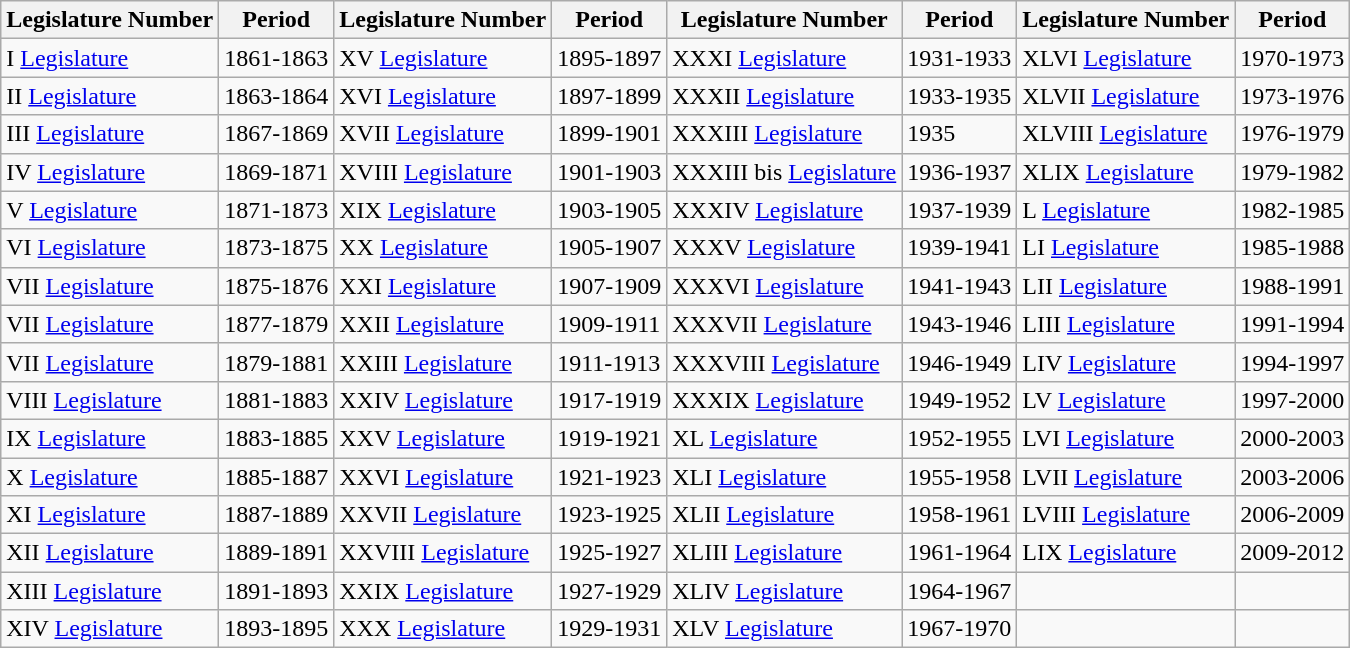<table class="wikitable">
<tr>
<th>Legislature Number</th>
<th>Period</th>
<th>Legislature Number</th>
<th>Period</th>
<th>Legislature Number</th>
<th>Period</th>
<th>Legislature Number</th>
<th>Period</th>
</tr>
<tr>
<td>I <a href='#'>Legislature</a></td>
<td>1861-1863</td>
<td>XV <a href='#'>Legislature</a></td>
<td>1895-1897</td>
<td>XXXI <a href='#'>Legislature</a></td>
<td>1931-1933</td>
<td>XLVI <a href='#'>Legislature</a></td>
<td>1970-1973</td>
</tr>
<tr>
<td>II <a href='#'>Legislature</a></td>
<td>1863-1864</td>
<td>XVI <a href='#'>Legislature</a></td>
<td>1897-1899</td>
<td>XXXII <a href='#'>Legislature</a></td>
<td>1933-1935</td>
<td>XLVII <a href='#'>Legislature</a></td>
<td>1973-1976</td>
</tr>
<tr>
<td>III <a href='#'>Legislature</a></td>
<td>1867-1869</td>
<td>XVII <a href='#'>Legislature</a></td>
<td>1899-1901</td>
<td>XXXIII <a href='#'>Legislature</a></td>
<td>1935</td>
<td>XLVIII <a href='#'>Legislature</a></td>
<td>1976-1979</td>
</tr>
<tr>
<td>IV <a href='#'>Legislature</a></td>
<td>1869-1871</td>
<td>XVIII <a href='#'>Legislature</a></td>
<td>1901-1903</td>
<td>XXXIII bis <a href='#'>Legislature</a></td>
<td>1936-1937</td>
<td>XLIX <a href='#'>Legislature</a></td>
<td>1979-1982</td>
</tr>
<tr>
<td>V <a href='#'>Legislature</a></td>
<td>1871-1873</td>
<td>XIX <a href='#'>Legislature</a></td>
<td>1903-1905</td>
<td>XXXIV <a href='#'>Legislature</a></td>
<td>1937-1939</td>
<td>L <a href='#'>Legislature</a></td>
<td>1982-1985</td>
</tr>
<tr>
<td>VI <a href='#'>Legislature</a></td>
<td>1873-1875</td>
<td>XX <a href='#'>Legislature</a></td>
<td>1905-1907</td>
<td>XXXV <a href='#'>Legislature</a></td>
<td>1939-1941</td>
<td>LI <a href='#'>Legislature</a></td>
<td>1985-1988</td>
</tr>
<tr>
<td>VII <a href='#'>Legislature</a></td>
<td>1875-1876</td>
<td>XXI <a href='#'>Legislature</a></td>
<td>1907-1909</td>
<td>XXXVI <a href='#'>Legislature</a></td>
<td>1941-1943</td>
<td>LII <a href='#'>Legislature</a></td>
<td>1988-1991</td>
</tr>
<tr>
<td>VII <a href='#'>Legislature</a></td>
<td>1877-1879</td>
<td>XXII <a href='#'>Legislature</a></td>
<td>1909-1911</td>
<td>XXXVII <a href='#'>Legislature</a></td>
<td>1943-1946</td>
<td>LIII <a href='#'>Legislature</a></td>
<td>1991-1994</td>
</tr>
<tr>
<td>VII <a href='#'>Legislature</a></td>
<td>1879-1881</td>
<td>XXIII <a href='#'>Legislature</a></td>
<td>1911-1913</td>
<td>XXXVIII <a href='#'>Legislature</a></td>
<td>1946-1949</td>
<td>LIV <a href='#'>Legislature</a></td>
<td>1994-1997</td>
</tr>
<tr>
<td>VIII <a href='#'>Legislature</a></td>
<td>1881-1883</td>
<td>XXIV <a href='#'>Legislature</a></td>
<td>1917-1919</td>
<td>XXXIX <a href='#'>Legislature</a></td>
<td>1949-1952</td>
<td>LV <a href='#'>Legislature</a></td>
<td>1997-2000</td>
</tr>
<tr>
<td>IX <a href='#'>Legislature</a></td>
<td>1883-1885</td>
<td>XXV <a href='#'>Legislature</a></td>
<td>1919-1921</td>
<td>XL <a href='#'>Legislature</a></td>
<td>1952-1955</td>
<td>LVI <a href='#'>Legislature</a></td>
<td>2000-2003</td>
</tr>
<tr>
<td>X <a href='#'>Legislature</a></td>
<td>1885-1887</td>
<td>XXVI <a href='#'>Legislature</a></td>
<td>1921-1923</td>
<td>XLI <a href='#'>Legislature</a></td>
<td>1955-1958</td>
<td>LVII <a href='#'>Legislature</a></td>
<td>2003-2006</td>
</tr>
<tr>
<td>XI <a href='#'>Legislature</a></td>
<td>1887-1889</td>
<td>XXVII <a href='#'>Legislature</a></td>
<td>1923-1925</td>
<td>XLII <a href='#'>Legislature</a></td>
<td>1958-1961</td>
<td>LVIII <a href='#'>Legislature</a></td>
<td>2006-2009</td>
</tr>
<tr>
<td>XII <a href='#'>Legislature</a></td>
<td>1889-1891</td>
<td>XXVIII <a href='#'>Legislature</a></td>
<td>1925-1927</td>
<td>XLIII <a href='#'>Legislature</a></td>
<td>1961-1964</td>
<td>LIX <a href='#'>Legislature</a></td>
<td>2009-2012</td>
</tr>
<tr>
<td>XIII <a href='#'>Legislature</a></td>
<td>1891-1893</td>
<td>XXIX <a href='#'>Legislature</a></td>
<td>1927-1929</td>
<td>XLIV <a href='#'>Legislature</a></td>
<td>1964-1967</td>
<td></td>
<td></td>
</tr>
<tr>
<td>XIV <a href='#'>Legislature</a></td>
<td>1893-1895</td>
<td>XXX <a href='#'>Legislature</a></td>
<td>1929-1931</td>
<td>XLV <a href='#'>Legislature</a></td>
<td>1967-1970</td>
<td></td>
<td></td>
</tr>
</table>
